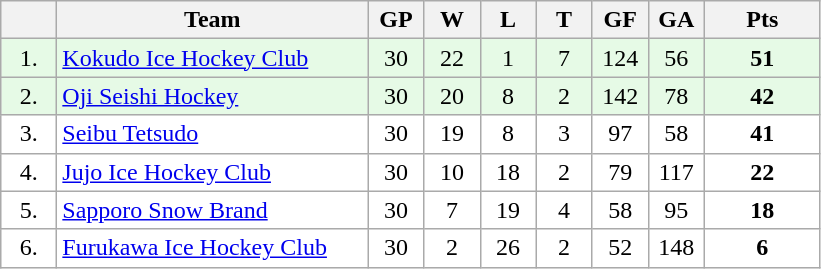<table class="wikitable">
<tr>
<th width="30"></th>
<th width="200">Team</th>
<th width="30">GP</th>
<th width="30">W</th>
<th width="30">L</th>
<th width="30">T</th>
<th width="30">GF</th>
<th width="30">GA</th>
<th width="70">Pts</th>
</tr>
<tr bgcolor="#e6fae6" align="center">
<td>1.</td>
<td align="left"><a href='#'>Kokudo Ice Hockey Club</a></td>
<td>30</td>
<td>22</td>
<td>1</td>
<td>7</td>
<td>124</td>
<td>56</td>
<td><strong>51</strong></td>
</tr>
<tr bgcolor="#e6fae6" align="center">
<td>2.</td>
<td align="left"><a href='#'>Oji Seishi Hockey</a></td>
<td>30</td>
<td>20</td>
<td>8</td>
<td>2</td>
<td>142</td>
<td>78</td>
<td><strong>42</strong></td>
</tr>
<tr bgcolor="#FFFFFF" align="center">
<td>3.</td>
<td align="left"><a href='#'>Seibu Tetsudo</a></td>
<td>30</td>
<td>19</td>
<td>8</td>
<td>3</td>
<td>97</td>
<td>58</td>
<td><strong>41</strong></td>
</tr>
<tr bgcolor="#FFFFFF" align="center">
<td>4.</td>
<td align="left"><a href='#'>Jujo Ice Hockey Club</a></td>
<td>30</td>
<td>10</td>
<td>18</td>
<td>2</td>
<td>79</td>
<td>117</td>
<td><strong>22</strong></td>
</tr>
<tr bgcolor="#FFFFFF" align="center">
<td>5.</td>
<td align="left"><a href='#'>Sapporo Snow Brand</a></td>
<td>30</td>
<td>7</td>
<td>19</td>
<td>4</td>
<td>58</td>
<td>95</td>
<td><strong>18</strong></td>
</tr>
<tr bgcolor="#FFFFFF" align="center">
<td>6.</td>
<td align="left"><a href='#'>Furukawa Ice Hockey Club</a></td>
<td>30</td>
<td>2</td>
<td>26</td>
<td>2</td>
<td>52</td>
<td>148</td>
<td><strong>6</strong></td>
</tr>
</table>
